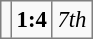<table bgcolor="#f9f9f9" cellpadding="3" cellspacing="0" border="1" style="font-size: 95%; border: gray solid 1px; border-collapse: collapse; background: #f9f9f9;">
<tr>
<td></td>
<td align="center"><strong>1:4</strong></td>
<td><strong></strong> <em>7th</em></td>
</tr>
</table>
